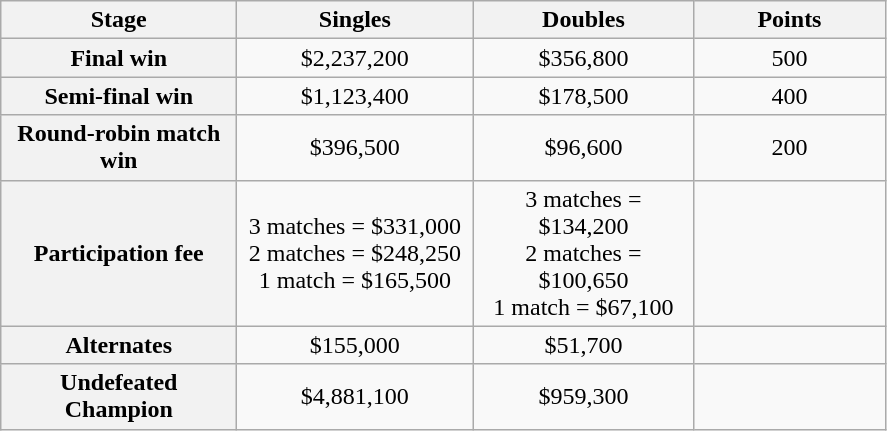<table class="wikitable" style="text-align:center">
<tr>
<th width=150>Stage</th>
<th width=150>Singles</th>
<th width=140>Doubles</th>
<th width=120>Points</th>
</tr>
<tr>
<th>Final win</th>
<td>$2,237,200</td>
<td>$356,800</td>
<td>500</td>
</tr>
<tr>
<th>Semi-final win</th>
<td>$1,123,400</td>
<td>$178,500</td>
<td>400</td>
</tr>
<tr>
<th>Round-robin match win</th>
<td>$396,500</td>
<td>$96,600</td>
<td>200</td>
</tr>
<tr>
<th>Participation fee</th>
<td>3 matches = $331,000 <br> 2 matches = $248,250 <br> 1 match = $165,500</td>
<td>3 matches = $134,200 <br> 2 matches = $100,650 <br> 1 match = $67,100</td>
<td></td>
</tr>
<tr>
<th>Alternates</th>
<td>$155,000</td>
<td>$51,700</td>
<td></td>
</tr>
<tr>
<th>Undefeated Champion</th>
<td>$4,881,100</td>
<td>$959,300</td>
<td></td>
</tr>
</table>
